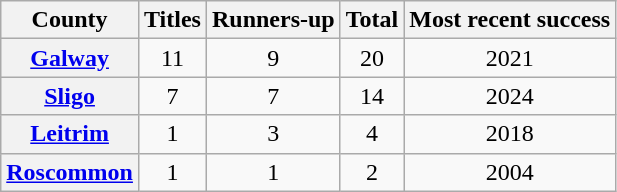<table class="wikitable plainrowheaders sortable">
<tr>
<th scope="col">County</th>
<th scope="col">Titles</th>
<th scope="col">Runners-up</th>
<th scope="col">Total</th>
<th>Most recent success</th>
</tr>
<tr align="center">
<th scope="row"> <a href='#'>Galway</a></th>
<td>11</td>
<td>9</td>
<td>20</td>
<td>2021</td>
</tr>
<tr align="center">
<th scope="row"> <a href='#'>Sligo</a></th>
<td>7</td>
<td>7</td>
<td>14</td>
<td>2024</td>
</tr>
<tr align="center">
<th scope="row"> <a href='#'>Leitrim</a></th>
<td>1</td>
<td>3</td>
<td>4</td>
<td>2018</td>
</tr>
<tr align="center">
<th scope="row"> <a href='#'>Roscommon</a></th>
<td>1</td>
<td>1</td>
<td>2</td>
<td>2004</td>
</tr>
</table>
